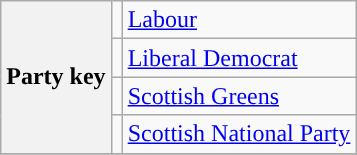<table class=wikitable>
<tr>
<th rowspan="4">Party key</th>
<td style="background: "></td>
<td><a href='#'>Labour</a></td>
</tr>
<tr>
<td style="background: "></td>
<td><a href='#'>Liberal Democrat</a></td>
</tr>
<tr>
<td style="background: "></td>
<td><a href='#'>Scottish Greens</a></td>
</tr>
<tr>
<td style="background: "></td>
<td><a href='#'>Scottish National Party</a></td>
</tr>
<tr>
</tr>
</table>
